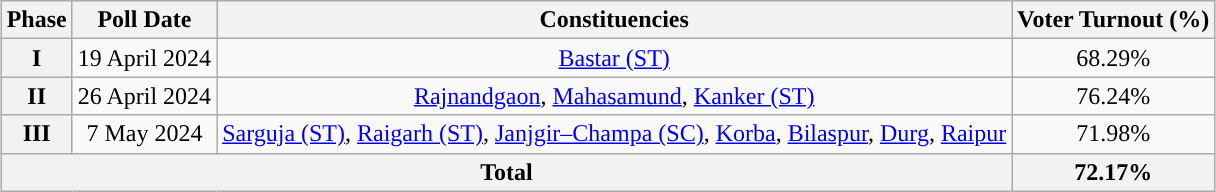<table class="wikitable" style="text-align:center;margin:auto;">
<tr>
<th>Phase</th>
<th>Poll Date</th>
<th>Constituencies</th>
<th>Voter Turnout (%)</th>
</tr>
<tr>
<th>I</th>
<td>19 April 2024</td>
<td><a href='#'>Bastar (ST)</a></td>
<td>68.29%</td>
</tr>
<tr>
<th>II</th>
<td>26 April 2024</td>
<td><a href='#'>Rajnandgaon</a>, <a href='#'>Mahasamund</a>, <a href='#'>Kanker (ST)</a></td>
<td>76.24%</td>
</tr>
<tr>
<th>III</th>
<td>7 May 2024</td>
<td><a href='#'>Sarguja (ST)</a>, <a href='#'>Raigarh (ST)</a>, <a href='#'>Janjgir–Champa (SC)</a>, <a href='#'>Korba</a>, <a href='#'>Bilaspur</a>, <a href='#'>Durg</a>, <a href='#'>Raipur</a></td>
<td>71.98%</td>
</tr>
<tr>
<th colspan="3">Total</th>
<th>72.17%</th>
</tr>
</table>
